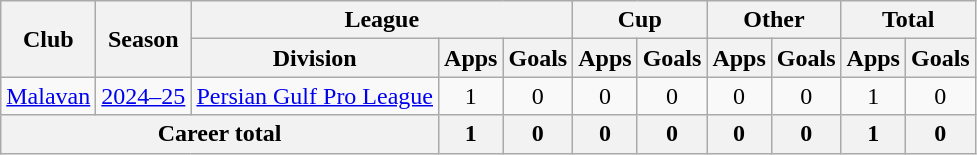<table class=wikitable style=text-align:center>
<tr>
<th rowspan="2">Club</th>
<th rowspan="2">Season</th>
<th colspan="3">League</th>
<th colspan="2">Cup</th>
<th colspan="2">Other</th>
<th colspan="2">Total</th>
</tr>
<tr>
<th>Division</th>
<th>Apps</th>
<th>Goals</th>
<th>Apps</th>
<th>Goals</th>
<th>Apps</th>
<th>Goals</th>
<th>Apps</th>
<th>Goals</th>
</tr>
<tr>
<td><a href='#'>Malavan</a></td>
<td><a href='#'>2024–25</a></td>
<td><a href='#'>Persian Gulf Pro League</a></td>
<td>1</td>
<td>0</td>
<td>0</td>
<td>0</td>
<td>0</td>
<td>0</td>
<td>1</td>
<td>0</td>
</tr>
<tr>
<th colspan="3"><strong>Career total</strong></th>
<th>1</th>
<th>0</th>
<th>0</th>
<th>0</th>
<th>0</th>
<th>0</th>
<th>1</th>
<th>0</th>
</tr>
</table>
